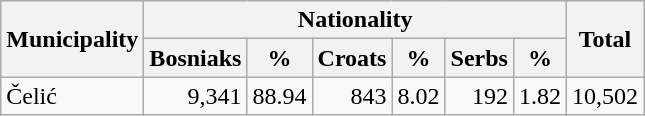<table class="wikitable" style="text-align:right;">
<tr>
<th rowspan="2">Municipality</th>
<th colspan="6">Nationality</th>
<th rowspan="2">Total</th>
</tr>
<tr>
<th>Bosniaks</th>
<th>%</th>
<th>Croats</th>
<th>%</th>
<th>Serbs</th>
<th>%</th>
</tr>
<tr>
<td style="text-align:left;">Čelić</td>
<td>9,341</td>
<td>88.94</td>
<td>843</td>
<td>8.02</td>
<td>192</td>
<td>1.82</td>
<td>10,502</td>
</tr>
</table>
